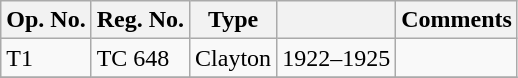<table class="wikitable">
<tr>
<th>Op. No.</th>
<th>Reg. No.</th>
<th>Type</th>
<th></th>
<th>Comments</th>
</tr>
<tr>
<td>T1</td>
<td>TC 648</td>
<td>Clayton</td>
<td>1922–1925</td>
<td></td>
</tr>
<tr>
</tr>
</table>
